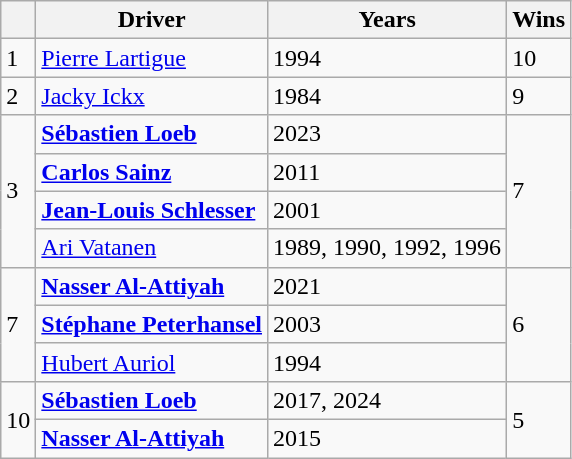<table class="wikitable">
<tr>
<th></th>
<th>Driver</th>
<th>Years</th>
<th>Wins</th>
</tr>
<tr>
<td>1</td>
<td> <a href='#'>Pierre Lartigue</a></td>
<td>1994</td>
<td>10</td>
</tr>
<tr>
<td>2</td>
<td> <a href='#'>Jacky Ickx</a></td>
<td>1984</td>
<td>9</td>
</tr>
<tr>
<td rowspan="4">3</td>
<td> <strong><a href='#'>Sébastien Loeb</a></strong></td>
<td>2023</td>
<td rowspan="4">7</td>
</tr>
<tr>
<td> <strong><a href='#'>Carlos Sainz</a></strong></td>
<td>2011</td>
</tr>
<tr>
<td> <strong><a href='#'>Jean-Louis Schlesser</a></strong></td>
<td>2001</td>
</tr>
<tr>
<td> <a href='#'>Ari Vatanen</a></td>
<td>1989, 1990, 1992, 1996</td>
</tr>
<tr>
<td rowspan="3">7</td>
<td> <strong><a href='#'>Nasser Al-Attiyah</a></strong></td>
<td>2021</td>
<td rowspan="3">6</td>
</tr>
<tr>
<td> <strong><a href='#'>Stéphane Peterhansel</a></strong></td>
<td>2003</td>
</tr>
<tr>
<td> <a href='#'>Hubert Auriol</a></td>
<td>1994</td>
</tr>
<tr>
<td rowspan="2">10</td>
<td> <strong><a href='#'>Sébastien Loeb</a></strong></td>
<td>2017, 2024</td>
<td rowspan="2">5</td>
</tr>
<tr>
<td> <strong><a href='#'>Nasser Al-Attiyah</a></strong></td>
<td>2015</td>
</tr>
</table>
